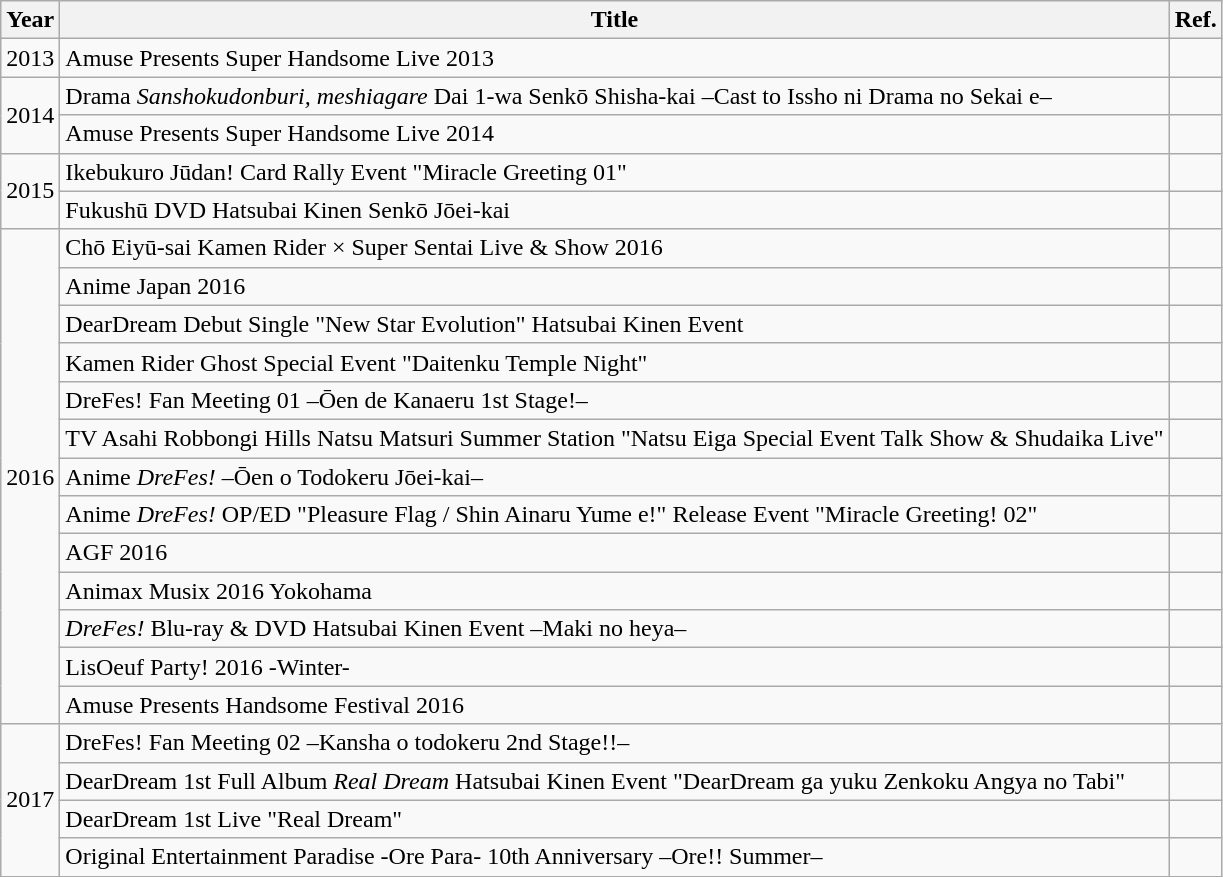<table class="wikitable">
<tr>
<th>Year</th>
<th>Title</th>
<th>Ref.</th>
</tr>
<tr>
<td>2013</td>
<td>Amuse Presents Super Handsome Live 2013</td>
<td></td>
</tr>
<tr>
<td rowspan="2">2014</td>
<td>Drama <em>Sanshokudonburi, meshiagare</em> Dai 1-wa Senkō Shisha-kai –Cast to Issho ni Drama no Sekai e–</td>
<td></td>
</tr>
<tr>
<td>Amuse Presents Super Handsome Live 2014</td>
<td></td>
</tr>
<tr>
<td rowspan="2">2015</td>
<td>Ikebukuro Jūdan! Card Rally Event "Miracle Greeting 01"</td>
<td></td>
</tr>
<tr>
<td>Fukushū DVD Hatsubai Kinen Senkō Jōei-kai</td>
<td></td>
</tr>
<tr>
<td rowspan="13">2016</td>
<td>Chō Eiyū-sai Kamen Rider × Super Sentai Live & Show 2016</td>
<td></td>
</tr>
<tr>
<td>Anime Japan 2016</td>
<td></td>
</tr>
<tr>
<td>DearDream Debut Single "New Star Evolution" Hatsubai Kinen Event</td>
<td></td>
</tr>
<tr>
<td>Kamen Rider Ghost Special Event "Daitenku Temple Night"</td>
<td></td>
</tr>
<tr>
<td>DreFes! Fan Meeting 01 –Ōen de Kanaeru 1st Stage!–</td>
<td></td>
</tr>
<tr>
<td>TV Asahi Robbongi Hills Natsu Matsuri Summer Station "Natsu Eiga Special Event Talk Show & Shudaika Live"</td>
<td></td>
</tr>
<tr>
<td>Anime <em>DreFes!</em> –Ōen o Todokeru Jōei-kai–</td>
<td></td>
</tr>
<tr>
<td>Anime <em>DreFes!</em> OP/ED "Pleasure Flag / Shin Ainaru Yume e!" Release Event "Miracle Greeting! 02"</td>
<td></td>
</tr>
<tr>
<td>AGF 2016</td>
<td></td>
</tr>
<tr>
<td>Animax Musix 2016 Yokohama</td>
<td></td>
</tr>
<tr>
<td><em>DreFes!</em> Blu-ray & DVD Hatsubai Kinen Event –Maki no heya–</td>
<td></td>
</tr>
<tr>
<td>LisOeuf Party! 2016 -Winter-</td>
<td></td>
</tr>
<tr>
<td>Amuse Presents Handsome Festival 2016</td>
<td></td>
</tr>
<tr>
<td rowspan="4">2017</td>
<td>DreFes! Fan Meeting 02 –Kansha o todokeru 2nd Stage!!–</td>
<td></td>
</tr>
<tr>
<td>DearDream 1st Full Album <em>Real Dream</em> Hatsubai Kinen Event "DearDream ga yuku Zenkoku Angya no Tabi"</td>
<td></td>
</tr>
<tr>
<td>DearDream 1st Live "Real Dream"</td>
<td></td>
</tr>
<tr>
<td>Original Entertainment Paradise -Ore Para- 10th Anniversary –Ore!! Summer–</td>
<td></td>
</tr>
</table>
